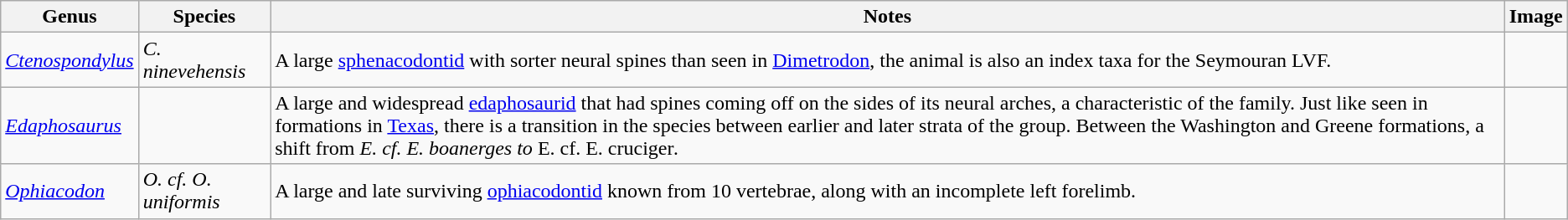<table class="wikitable">
<tr>
<th>Genus</th>
<th>Species</th>
<th>Notes</th>
<th>Image</th>
</tr>
<tr>
<td><em><a href='#'>Ctenospondylus</a></em></td>
<td><em>C. ninevehensis</em></td>
<td>A large <a href='#'>sphenacodontid</a> with sorter neural spines than seen in <a href='#'>Dimetrodon</a>, the animal is also an index taxa for the Seymouran LVF.</td>
<td></td>
</tr>
<tr>
<td><em><a href='#'>Edaphosaurus</a></em></td>
<td></td>
<td>A large and widespread <a href='#'>edaphosaurid</a> that had spines coming off on the sides of its neural arches, a characteristic of the family. Just like seen in formations in <a href='#'>Texas</a>, there is a transition in the species between earlier and later strata of the group. Between the Washington and Greene formations, a shift from <em>E. cf. E. boanerges to</em> E. cf. E. cruciger<em>.</em></td>
<td></td>
</tr>
<tr>
<td><em><a href='#'>Ophiacodon</a></em></td>
<td><em>O. cf. O. uniformis</em></td>
<td>A large and late surviving <a href='#'>ophiacodontid</a> known from 10 vertebrae, along with an incomplete left forelimb.</td>
<td></td>
</tr>
</table>
